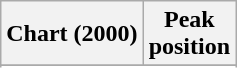<table class="wikitable sortable plainrowheaders" style="text-align:center">
<tr>
<th scope="col">Chart (2000)</th>
<th scope="col">Peak<br>position</th>
</tr>
<tr>
</tr>
<tr>
</tr>
<tr>
</tr>
</table>
